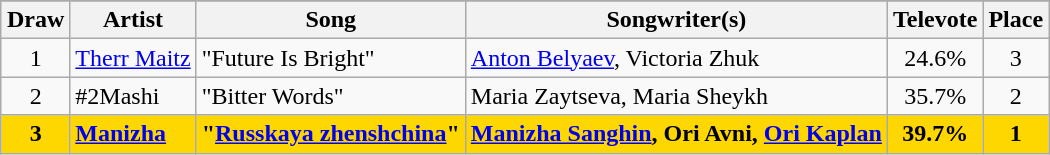<table class="sortable wikitable" style="margin: 1em auto 1em auto; text-align:center">
<tr>
</tr>
<tr>
<th>Draw</th>
<th>Artist</th>
<th>Song</th>
<th class="unsortable">Songwriter(s)</th>
<th>Televote</th>
<th>Place</th>
</tr>
<tr>
<td>1</td>
<td align="left"><a href='#'>Therr Maitz</a></td>
<td align="left">"Future Is Bright"</td>
<td align="left"><a href='#'>Anton Belyaev</a>, Victoria Zhuk</td>
<td>24.6%</td>
<td>3</td>
</tr>
<tr>
<td>2</td>
<td align="left">#2Mashi</td>
<td align="left">"Bitter Words"</td>
<td align="left">Maria Zaytseva, Maria Sheykh</td>
<td>35.7%</td>
<td>2</td>
</tr>
<tr style="font-weight:bold; background:gold;">
<td>3</td>
<td align="left"><a href='#'>Manizha</a></td>
<td align="left">"<a href='#'>Russkaya zhenshchina</a>" </td>
<td align="left"><a href='#'>Manizha Sanghin</a>, Ori Avni, <a href='#'>Ori Kaplan</a></td>
<td>39.7%</td>
<td>1</td>
</tr>
</table>
